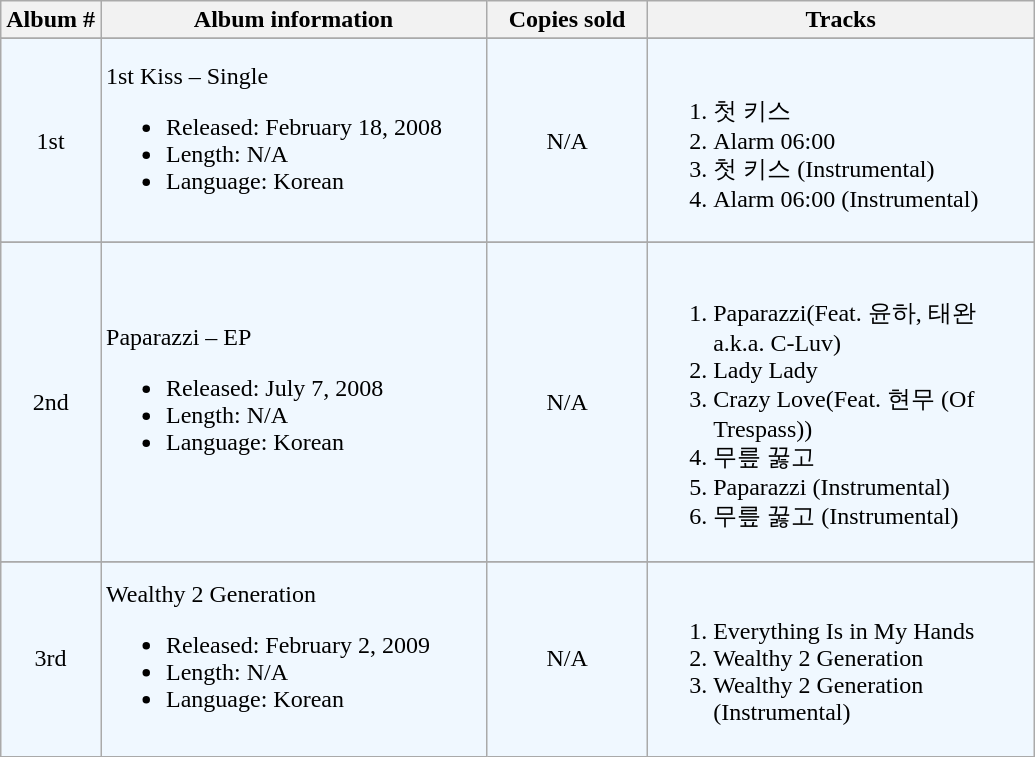<table class="wikitable">
<tr>
<th align="left" width="">Album #</th>
<th align="left" width="250px">Album information</th>
<th align="left" width="100px">Copies sold</th>
<th align="left" width="250px">Tracks</th>
</tr>
<tr>
</tr>
<tr bgcolor="#F0F8FF">
<td align="center">1st</td>
<td align="left">1st Kiss – Single<br><ul><li>Released: February 18, 2008</li><li>Length: N/A</li><li>Language: Korean</li></ul></td>
<td align="center">N/A</td>
<td align="left"><br><ol><li>첫 키스</li><li>Alarm 06:00</li><li>첫 키스 (Instrumental)</li><li>Alarm 06:00 (Instrumental)</li></ol></td>
</tr>
<tr>
</tr>
<tr bgcolor="#F0F8FF">
<td align="center">2nd</td>
<td align="left">Paparazzi – EP<br><ul><li>Released: July 7, 2008</li><li>Length: N/A</li><li>Language: Korean</li></ul></td>
<td align="center">N/A</td>
<td align="left"><br><ol><li>Paparazzi(Feat. 윤하, 태완 a.k.a. C-Luv)</li><li>Lady Lady</li><li>Crazy Love(Feat. 현무 (Of Trespass))</li><li>무릎 꿇고</li><li>Paparazzi (Instrumental)</li><li>무릎 꿇고  (Instrumental)</li></ol></td>
</tr>
<tr>
</tr>
<tr bgcolor="#F0F8FF">
<td align="center">3rd</td>
<td align="left">Wealthy 2 Generation<br><ul><li>Released: February 2, 2009</li><li>Length: N/A</li><li>Language: Korean</li></ul></td>
<td align="center">N/A</td>
<td align="left"><br><ol><li>Everything Is in My Hands</li><li>Wealthy 2 Generation</li><li>Wealthy 2 Generation (Instrumental)</li></ol></td>
</tr>
</table>
